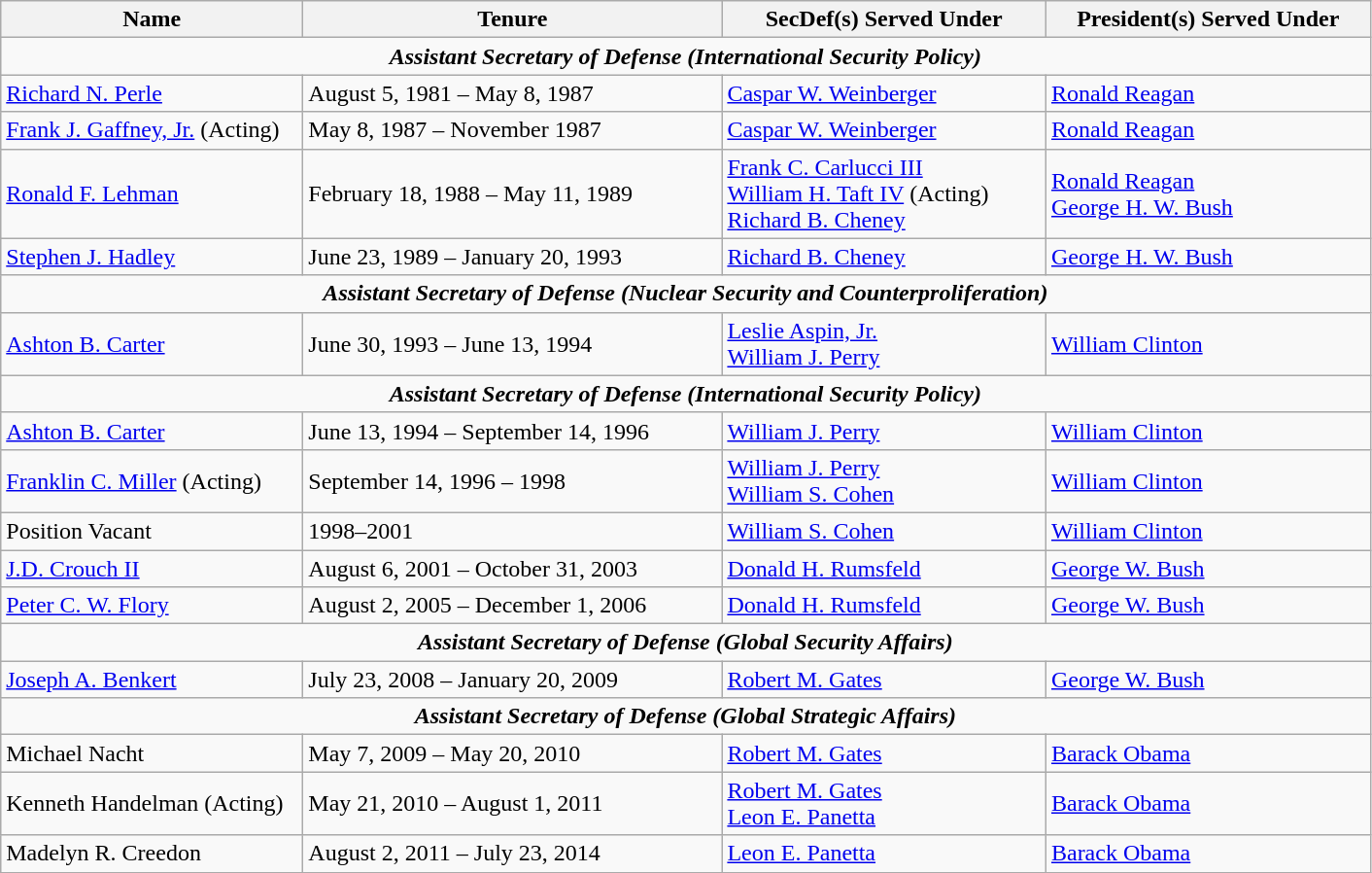<table class="wikitable">
<tr>
<th scope="col" style="width:200px;">Name</th>
<th scope="col" style="width:280px;">Tenure</th>
<th scope="col" style="width:215px;">SecDef(s) Served Under</th>
<th scope="col" style="width:215px;">President(s) Served Under</th>
</tr>
<tr>
<td colspan="4" style="text-align:center;"><strong><em>Assistant Secretary of Defense (International Security Policy)</em></strong></td>
</tr>
<tr>
<td><a href='#'>Richard N. Perle</a></td>
<td>August 5, 1981 – May 8, 1987</td>
<td><a href='#'>Caspar W. Weinberger</a></td>
<td><a href='#'>Ronald Reagan</a></td>
</tr>
<tr>
<td><a href='#'>Frank J. Gaffney, Jr.</a> (Acting) </td>
<td>May 8, 1987 – November 1987</td>
<td><a href='#'>Caspar W. Weinberger</a></td>
<td><a href='#'>Ronald Reagan</a></td>
</tr>
<tr>
<td><a href='#'>Ronald F. Lehman</a></td>
<td>February 18, 1988 – May 11, 1989</td>
<td><a href='#'>Frank C. Carlucci III</a> <br> <a href='#'>William H. Taft IV</a> (Acting) <br> <a href='#'>Richard B. Cheney</a></td>
<td><a href='#'>Ronald Reagan</a> <br> <a href='#'>George H. W. Bush</a></td>
</tr>
<tr>
<td><a href='#'>Stephen J. Hadley</a></td>
<td>June 23, 1989 – January 20, 1993</td>
<td><a href='#'>Richard B. Cheney</a></td>
<td><a href='#'>George H. W. Bush</a></td>
</tr>
<tr>
<td colspan="4" style="text-align:center;"><strong><em>Assistant Secretary of Defense (Nuclear Security and Counterproliferation)</em></strong></td>
</tr>
<tr>
<td><a href='#'>Ashton B. Carter</a></td>
<td>June 30, 1993 – June 13, 1994</td>
<td><a href='#'>Leslie Aspin, Jr.</a> <br> <a href='#'>William J. Perry</a></td>
<td><a href='#'>William Clinton</a></td>
</tr>
<tr>
<td colspan="4" style="text-align:center;"><strong><em>Assistant Secretary of Defense (International Security Policy)</em></strong></td>
</tr>
<tr>
<td><a href='#'>Ashton B. Carter</a></td>
<td>June 13, 1994 – September 14, 1996</td>
<td><a href='#'>William J. Perry</a></td>
<td><a href='#'>William Clinton</a></td>
</tr>
<tr>
<td><a href='#'>Franklin C. Miller</a> (Acting)</td>
<td>September 14, 1996 – 1998</td>
<td><a href='#'>William J. Perry</a> <br> <a href='#'>William S. Cohen</a></td>
<td><a href='#'>William Clinton</a></td>
</tr>
<tr>
<td>Position Vacant</td>
<td>1998–2001</td>
<td><a href='#'>William S. Cohen</a></td>
<td><a href='#'>William Clinton</a></td>
</tr>
<tr>
<td><a href='#'>J.D. Crouch II</a></td>
<td>August 6, 2001 – October 31, 2003</td>
<td><a href='#'>Donald H. Rumsfeld</a></td>
<td><a href='#'>George W. Bush</a></td>
</tr>
<tr>
<td><a href='#'>Peter C. W. Flory</a></td>
<td>August 2, 2005 – December 1, 2006</td>
<td><a href='#'>Donald H. Rumsfeld</a></td>
<td><a href='#'>George W. Bush</a></td>
</tr>
<tr>
<td colspan="4" style="text-align:center;"><strong><em>Assistant Secretary of Defense (Global Security Affairs)</em></strong></td>
</tr>
<tr>
<td><a href='#'>Joseph A. Benkert</a></td>
<td>July 23, 2008 – January 20, 2009</td>
<td><a href='#'>Robert M. Gates</a></td>
<td><a href='#'>George W. Bush</a></td>
</tr>
<tr>
<td colspan="4" style="text-align:center;"><strong><em>Assistant Secretary of Defense (Global Strategic Affairs)</em></strong></td>
</tr>
<tr>
<td>Michael Nacht</td>
<td>May 7, 2009 – May 20, 2010</td>
<td><a href='#'>Robert M. Gates</a></td>
<td><a href='#'>Barack Obama</a></td>
</tr>
<tr>
<td>Kenneth Handelman (Acting)</td>
<td>May 21, 2010 – August 1, 2011</td>
<td><a href='#'>Robert M. Gates</a><br><a href='#'>Leon E. Panetta</a></td>
<td><a href='#'>Barack Obama</a></td>
</tr>
<tr>
<td>Madelyn R. Creedon</td>
<td>August 2, 2011 – July 23, 2014</td>
<td><a href='#'>Leon E. Panetta</a></td>
<td><a href='#'>Barack Obama</a></td>
</tr>
</table>
